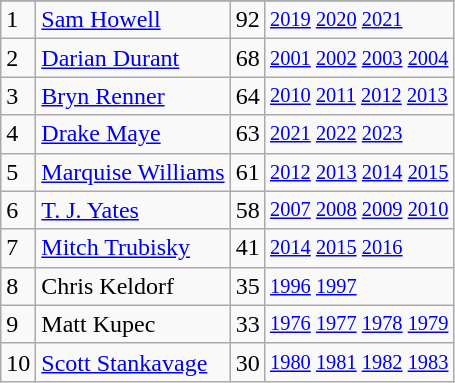<table class="wikitable">
<tr>
</tr>
<tr>
<td>1</td>
<td><a href='#'>Sam Howell</a></td>
<td>92</td>
<td style="font-size:85%;"><a href='#'>2019</a> <a href='#'>2020</a> <a href='#'>2021</a></td>
</tr>
<tr>
<td>2</td>
<td><a href='#'>Darian Durant</a></td>
<td>68</td>
<td style="font-size:85%;"><a href='#'>2001</a> <a href='#'>2002</a> <a href='#'>2003</a> <a href='#'>2004</a></td>
</tr>
<tr>
<td>3</td>
<td><a href='#'>Bryn Renner</a></td>
<td>64</td>
<td style="font-size:85%;"><a href='#'>2010</a> <a href='#'>2011</a> <a href='#'>2012</a> <a href='#'>2013</a></td>
</tr>
<tr>
<td>4</td>
<td><a href='#'>Drake Maye</a></td>
<td>63</td>
<td style="font-size:85%;"><a href='#'>2021</a> <a href='#'>2022</a> <a href='#'>2023</a></td>
</tr>
<tr>
<td>5</td>
<td><a href='#'>Marquise Williams</a></td>
<td>61</td>
<td style="font-size:85%;"><a href='#'>2012</a> <a href='#'>2013</a> <a href='#'>2014</a> <a href='#'>2015</a></td>
</tr>
<tr>
<td>6</td>
<td><a href='#'>T. J. Yates</a></td>
<td>58</td>
<td style="font-size:85%;"><a href='#'>2007</a> <a href='#'>2008</a> <a href='#'>2009</a> <a href='#'>2010</a></td>
</tr>
<tr>
<td>7</td>
<td><a href='#'>Mitch Trubisky</a></td>
<td>41</td>
<td style="font-size:85%;"><a href='#'>2014</a> <a href='#'>2015</a> <a href='#'>2016</a></td>
</tr>
<tr>
<td>8</td>
<td>Chris Keldorf</td>
<td>35</td>
<td style="font-size:85%;"><a href='#'>1996</a> <a href='#'>1997</a></td>
</tr>
<tr>
<td>9</td>
<td>Matt Kupec</td>
<td>33</td>
<td style="font-size:85%;"><a href='#'>1976</a> <a href='#'>1977</a> <a href='#'>1978</a> <a href='#'>1979</a></td>
</tr>
<tr>
<td>10</td>
<td><a href='#'>Scott Stankavage</a></td>
<td>30</td>
<td style="font-size:85%;"><a href='#'>1980</a> <a href='#'>1981</a> <a href='#'>1982</a> <a href='#'>1983</a></td>
</tr>
</table>
